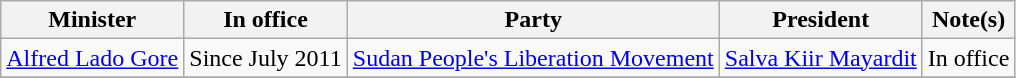<table class="wikitable">
<tr>
<th>Minister</th>
<th>In office</th>
<th>Party</th>
<th>President</th>
<th>Note(s)</th>
</tr>
<tr>
<td><a href='#'>Alfred Lado Gore</a></td>
<td>Since July 2011</td>
<td><a href='#'>Sudan People's Liberation Movement</a></td>
<td><a href='#'>Salva Kiir Mayardit</a></td>
<td>In office</td>
</tr>
<tr>
</tr>
</table>
